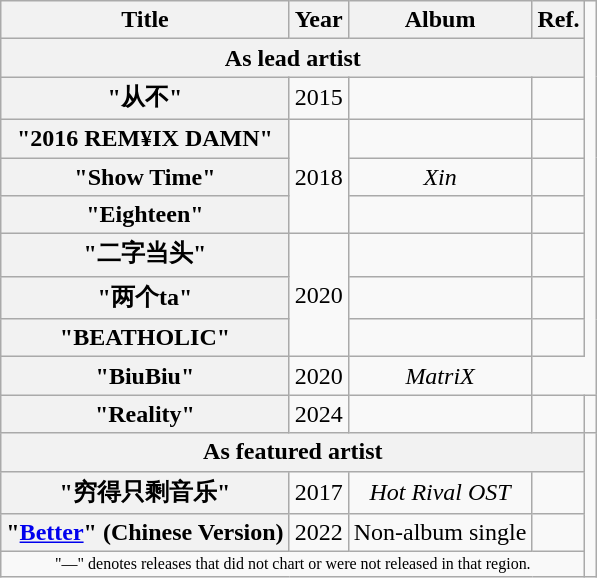<table class="wikitable plainrowheaders" style="text-align:center;">
<tr>
<th scope="col">Title</th>
<th scope="col">Year</th>
<th scope="col">Album</th>
<th>Ref.</th>
</tr>
<tr>
<th colspan="4" scope="col">As lead artist</th>
</tr>
<tr>
<th scope="row">"从不"</th>
<td>2015</td>
<td></td>
<td></td>
</tr>
<tr>
<th scope="row">"2016 REM¥IX DAMN"</th>
<td rowspan="3">2018</td>
<td></td>
<td></td>
</tr>
<tr>
<th scope="row">"Show Time"</th>
<td><em>Xin</em></td>
<td></td>
</tr>
<tr>
<th scope="row">"Eighteen"</th>
<td></td>
<td></td>
</tr>
<tr>
<th scope="row">"二字当头"</th>
<td rowspan="3">2020</td>
<td></td>
<td></td>
</tr>
<tr>
<th scope="row">"两个ta"</th>
<td></td>
<td></td>
</tr>
<tr>
<th scope="row">"BEATHOLIC"</th>
<td></td>
<td></td>
</tr>
<tr>
<th scope="row">"BiuBiu"</th>
<td>2020</td>
<td><em>MatriX</em></td>
</tr>
<tr>
<th scope="row">"Reality"</th>
<td>2024</td>
<td></td>
<td></td>
<td></td>
</tr>
<tr>
<th colspan="4" scope="col">As featured artist</th>
</tr>
<tr>
<th scope="row">"穷得只剩音乐"<br></th>
<td rowspan="1">2017</td>
<td><em>Hot Rival OST</em></td>
<td></td>
</tr>
<tr>
<th scope="row">"<a href='#'>Better</a>" (Chinese Version) <br></th>
<td rowspan="1">2022</td>
<td>Non-album single</td>
<td></td>
</tr>
<tr>
<td colspan="4" style="font-size:8pt">"—" denotes releases that did not chart or were not released in that region.</td>
</tr>
</table>
